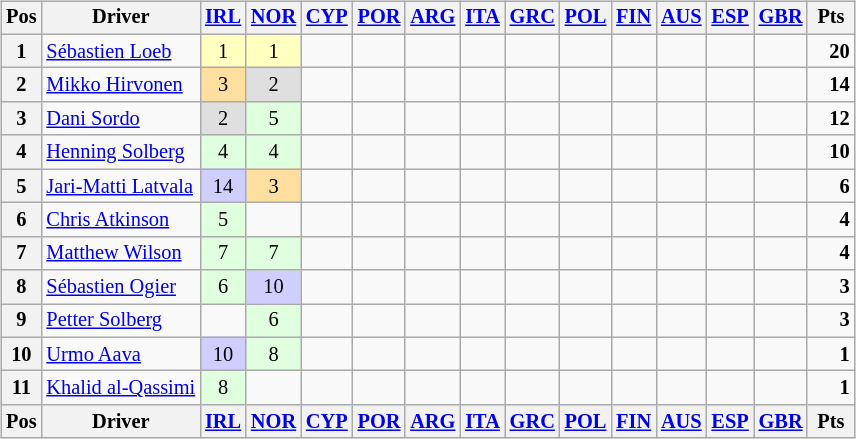<table>
<tr>
<td><br><table class="wikitable" style="font-size: 85%; text-align: center;">
<tr valign="top">
<th valign="middle">Pos</th>
<th valign="middle">Driver</th>
<th><a href='#'>IRL</a><br></th>
<th><a href='#'>NOR</a><br></th>
<th><a href='#'>CYP</a><br></th>
<th><a href='#'>POR</a><br></th>
<th><a href='#'>ARG</a><br></th>
<th><a href='#'>ITA</a><br></th>
<th><a href='#'>GRC</a><br></th>
<th><a href='#'>POL</a><br></th>
<th><a href='#'>FIN</a><br></th>
<th><a href='#'>AUS</a><br></th>
<th><a href='#'>ESP</a><br></th>
<th><a href='#'>GBR</a><br></th>
<th valign="middle"> Pts </th>
</tr>
<tr>
<th>1</th>
<td align=left> <a href='#'>Sébastien Loeb</a></td>
<td style="background:#ffffbf;">1</td>
<td style="background:#ffffbf;">1</td>
<td></td>
<td></td>
<td></td>
<td></td>
<td></td>
<td></td>
<td></td>
<td></td>
<td></td>
<td></td>
<td align=right><strong>20</strong></td>
</tr>
<tr>
<th>2</th>
<td align=left> <a href='#'>Mikko Hirvonen</a></td>
<td style="background:#ffdf9f;">3</td>
<td style="background:#dfdfdf;">2</td>
<td></td>
<td></td>
<td></td>
<td></td>
<td></td>
<td></td>
<td></td>
<td></td>
<td></td>
<td></td>
<td align=right><strong>14</strong></td>
</tr>
<tr>
<th>3</th>
<td align=left> <a href='#'>Dani Sordo</a></td>
<td style="background:#dfdfdf;">2</td>
<td style="background:#dfffdf;">5</td>
<td></td>
<td></td>
<td></td>
<td></td>
<td></td>
<td></td>
<td></td>
<td></td>
<td></td>
<td></td>
<td align=right><strong>12</strong></td>
</tr>
<tr>
<th>4</th>
<td align=left> <a href='#'>Henning Solberg</a></td>
<td style="background:#dfffdf;">4</td>
<td style="background:#dfffdf;">4</td>
<td></td>
<td></td>
<td></td>
<td></td>
<td></td>
<td></td>
<td></td>
<td></td>
<td></td>
<td></td>
<td align="right"><strong>10</strong></td>
</tr>
<tr>
<th>5</th>
<td align=left> <a href='#'>Jari-Matti Latvala</a></td>
<td style="background:#CFCFFF;">14</td>
<td style="background:#ffdf9f;">3</td>
<td></td>
<td></td>
<td></td>
<td></td>
<td></td>
<td></td>
<td></td>
<td></td>
<td></td>
<td></td>
<td align=right><strong>6</strong></td>
</tr>
<tr>
<th>6</th>
<td align=left> <a href='#'>Chris Atkinson</a></td>
<td style="background:#dfffdf;">5</td>
<td></td>
<td></td>
<td></td>
<td></td>
<td></td>
<td></td>
<td></td>
<td></td>
<td></td>
<td></td>
<td></td>
<td align=right><strong>4</strong></td>
</tr>
<tr>
<th>7</th>
<td align=left> <a href='#'>Matthew Wilson</a></td>
<td style="background:#dfffdf;">7</td>
<td style="background:#dfffdf;">7</td>
<td></td>
<td></td>
<td></td>
<td></td>
<td></td>
<td></td>
<td></td>
<td></td>
<td></td>
<td></td>
<td align="right"><strong>4</strong></td>
</tr>
<tr>
<th>8</th>
<td align=left> <a href='#'>Sébastien Ogier</a></td>
<td style="background:#dfffdf;">6</td>
<td style="background:#CFCFFF;">10</td>
<td></td>
<td></td>
<td></td>
<td></td>
<td></td>
<td></td>
<td></td>
<td></td>
<td></td>
<td></td>
<td align=right><strong>3</strong></td>
</tr>
<tr>
<th>9</th>
<td align=left> <a href='#'>Petter Solberg</a></td>
<td></td>
<td style="background:#dfffdf;">6</td>
<td></td>
<td></td>
<td></td>
<td></td>
<td></td>
<td></td>
<td></td>
<td></td>
<td></td>
<td></td>
<td align="right"><strong>3</strong></td>
</tr>
<tr>
<th>10</th>
<td align=left> <a href='#'>Urmo Aava</a></td>
<td style="background:#CFCFFF;">10</td>
<td style="background:#dfffdf;">8</td>
<td></td>
<td></td>
<td></td>
<td></td>
<td></td>
<td></td>
<td></td>
<td></td>
<td></td>
<td></td>
<td align="right"><strong>1</strong></td>
</tr>
<tr>
<th>11</th>
<td align=left> <a href='#'>Khalid al-Qassimi</a></td>
<td style="background:#dfffdf;">8</td>
<td></td>
<td></td>
<td></td>
<td></td>
<td></td>
<td></td>
<td></td>
<td></td>
<td></td>
<td></td>
<td></td>
<td align="right"><strong>1</strong></td>
</tr>
<tr valign="top">
<th valign="middle">Pos</th>
<th valign="middle">Driver</th>
<th><a href='#'>IRL</a><br></th>
<th><a href='#'>NOR</a><br></th>
<th><a href='#'>CYP</a><br></th>
<th><a href='#'>POR</a><br></th>
<th><a href='#'>ARG</a><br></th>
<th><a href='#'>ITA</a><br></th>
<th><a href='#'>GRC</a><br></th>
<th><a href='#'>POL</a><br></th>
<th><a href='#'>FIN</a><br></th>
<th><a href='#'>AUS</a><br></th>
<th><a href='#'>ESP</a><br></th>
<th><a href='#'>GBR</a><br></th>
<th valign="middle">Pts</th>
</tr>
</table>
</td>
<td valign="top"><br></td>
</tr>
</table>
